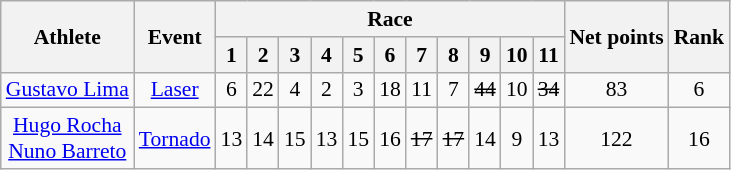<table class=wikitable style="font-size:90%">
<tr>
<th rowspan=2>Athlete</th>
<th rowspan=2>Event</th>
<th colspan=11>Race</th>
<th rowspan=2>Net points</th>
<th rowspan=2>Rank</th>
</tr>
<tr>
<th>1</th>
<th>2</th>
<th>3</th>
<th>4</th>
<th>5</th>
<th>6</th>
<th>7</th>
<th>8</th>
<th>9</th>
<th>10</th>
<th>11</th>
</tr>
<tr align=center>
<td><a href='#'>Gustavo Lima</a></td>
<td><a href='#'>Laser</a></td>
<td>6</td>
<td>22</td>
<td>4</td>
<td>2</td>
<td>3</td>
<td>18</td>
<td>11</td>
<td>7</td>
<td><s>44</s></td>
<td>10</td>
<td><s>34</s></td>
<td>83</td>
<td>6</td>
</tr>
<tr align=center>
<td><a href='#'>Hugo Rocha</a> <br> <a href='#'>Nuno Barreto</a></td>
<td><a href='#'>Tornado</a></td>
<td>13</td>
<td>14</td>
<td>15</td>
<td>13</td>
<td>15</td>
<td>16</td>
<td><s>17</s></td>
<td><s>17</s></td>
<td>14</td>
<td>9</td>
<td>13</td>
<td>122</td>
<td>16</td>
</tr>
</table>
